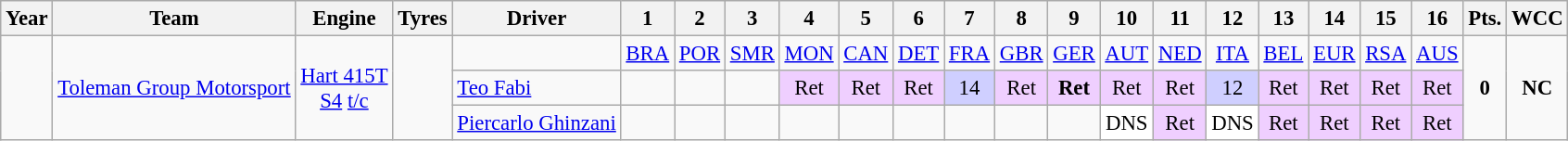<table class="wikitable" style="text-align:center; font-size:95%">
<tr>
<th>Year</th>
<th>Team</th>
<th>Engine</th>
<th>Tyres</th>
<th>Driver</th>
<th>1</th>
<th>2</th>
<th>3</th>
<th>4</th>
<th>5</th>
<th>6</th>
<th>7</th>
<th>8</th>
<th>9</th>
<th>10</th>
<th>11</th>
<th>12</th>
<th>13</th>
<th>14</th>
<th>15</th>
<th>16</th>
<th>Pts.</th>
<th>WCC</th>
</tr>
<tr>
<td rowspan="3"></td>
<td rowspan="3"><a href='#'>Toleman Group Motorsport</a></td>
<td rowspan="3"><a href='#'>Hart 415T</a><br><a href='#'>S4</a> <a href='#'>t/c</a></td>
<td rowspan="3"></td>
<td></td>
<td><a href='#'>BRA</a></td>
<td><a href='#'>POR</a></td>
<td><a href='#'>SMR</a></td>
<td><a href='#'>MON</a></td>
<td><a href='#'>CAN</a></td>
<td><a href='#'>DET</a></td>
<td><a href='#'>FRA</a></td>
<td><a href='#'>GBR</a></td>
<td><a href='#'>GER</a></td>
<td><a href='#'>AUT</a></td>
<td><a href='#'>NED</a></td>
<td><a href='#'>ITA</a></td>
<td><a href='#'>BEL</a></td>
<td><a href='#'>EUR</a></td>
<td><a href='#'>RSA</a></td>
<td><a href='#'>AUS</a></td>
<td rowspan="3"><strong>0</strong></td>
<td rowspan="3"><strong>NC</strong></td>
</tr>
<tr>
<td align="left"><a href='#'>Teo Fabi</a></td>
<td></td>
<td></td>
<td></td>
<td style="background:#efcfff;">Ret</td>
<td style="background:#efcfff;">Ret</td>
<td style="background:#efcfff;">Ret</td>
<td style="background:#cfcfff;">14</td>
<td style="background:#efcfff;">Ret</td>
<td style="background:#efcfff;"><strong>Ret</strong></td>
<td style="background:#efcfff;">Ret</td>
<td style="background:#efcfff;">Ret</td>
<td style="background:#cfcfff;">12</td>
<td style="background:#efcfff;">Ret</td>
<td style="background:#efcfff;">Ret</td>
<td style="background:#efcfff;">Ret</td>
<td style="background:#efcfff;">Ret</td>
</tr>
<tr>
<td align="left"><a href='#'>Piercarlo Ghinzani</a></td>
<td></td>
<td></td>
<td></td>
<td></td>
<td></td>
<td></td>
<td></td>
<td></td>
<td></td>
<td style="background:#ffffff;">DNS</td>
<td style="background:#efcfff;">Ret</td>
<td style="background:#ffffff;">DNS</td>
<td style="background:#efcfff;">Ret</td>
<td style="background:#efcfff;">Ret</td>
<td style="background:#efcfff;">Ret</td>
<td style="background:#efcfff;">Ret</td>
</tr>
</table>
